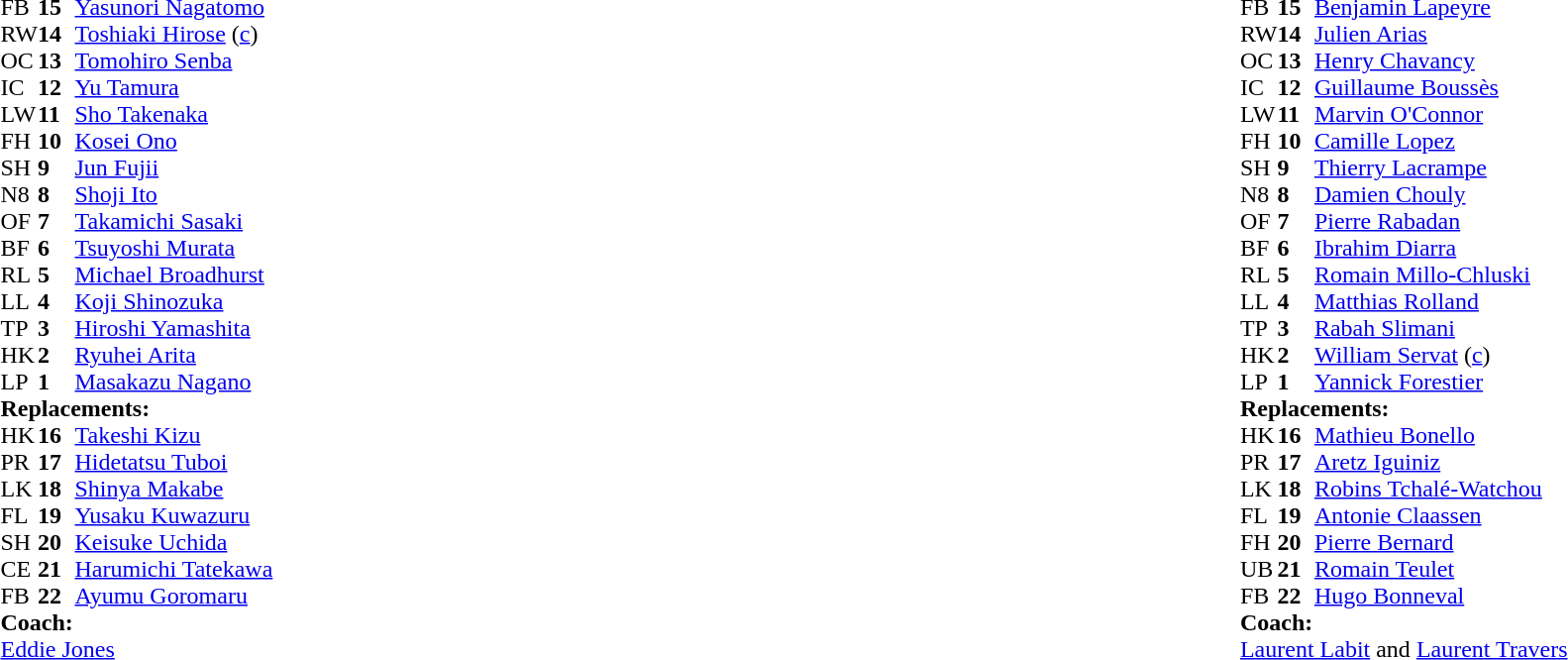<table width="100%">
<tr>
<td valign="top" width="50%"><br><table style="font-size: 100%" cellspacing="0" cellpadding="0">
<tr>
<th width="25"></th>
<th width="25"></th>
</tr>
<tr>
<td>FB</td>
<td><strong>15</strong></td>
<td><a href='#'>Yasunori Nagatomo</a></td>
</tr>
<tr>
<td>RW</td>
<td><strong>14</strong></td>
<td><a href='#'>Toshiaki Hirose</a> (<a href='#'>c</a>)</td>
<td></td>
<td></td>
</tr>
<tr>
<td>OC</td>
<td><strong>13</strong></td>
<td><a href='#'>Tomohiro Senba</a></td>
</tr>
<tr>
<td>IC</td>
<td><strong>12</strong></td>
<td><a href='#'>Yu Tamura</a></td>
</tr>
<tr>
<td>LW</td>
<td><strong>11</strong></td>
<td><a href='#'>Sho Takenaka</a></td>
</tr>
<tr>
<td>FH</td>
<td><strong>10</strong></td>
<td><a href='#'>Kosei Ono</a></td>
</tr>
<tr>
<td>SH</td>
<td><strong>9</strong></td>
<td><a href='#'>Jun Fujii</a></td>
<td></td>
<td></td>
</tr>
<tr>
<td>N8</td>
<td><strong>8</strong></td>
<td><a href='#'>Shoji Ito</a></td>
</tr>
<tr>
<td>OF</td>
<td><strong>7</strong></td>
<td><a href='#'>Takamichi Sasaki</a></td>
<td></td>
<td></td>
</tr>
<tr>
<td>BF</td>
<td><strong>6</strong></td>
<td><a href='#'>Tsuyoshi Murata</a></td>
<td></td>
<td></td>
</tr>
<tr>
<td>RL</td>
<td><strong>5</strong></td>
<td><a href='#'>Michael Broadhurst</a></td>
</tr>
<tr>
<td>LL</td>
<td><strong>4</strong></td>
<td><a href='#'>Koji Shinozuka</a></td>
</tr>
<tr>
<td>TP</td>
<td><strong>3</strong></td>
<td><a href='#'>Hiroshi Yamashita</a></td>
<td></td>
<td></td>
</tr>
<tr>
<td>HK</td>
<td><strong>2</strong></td>
<td><a href='#'>Ryuhei Arita</a></td>
<td></td>
<td></td>
</tr>
<tr>
<td>LP</td>
<td><strong>1</strong></td>
<td><a href='#'>Masakazu Nagano</a></td>
</tr>
<tr>
<td colspan=3><strong>Replacements:</strong></td>
</tr>
<tr>
<td>HK</td>
<td><strong>16</strong></td>
<td><a href='#'>Takeshi Kizu</a></td>
<td></td>
<td></td>
</tr>
<tr>
<td>PR</td>
<td><strong>17</strong></td>
<td><a href='#'>Hidetatsu Tuboi</a></td>
<td></td>
<td></td>
</tr>
<tr>
<td>LK</td>
<td><strong>18</strong></td>
<td><a href='#'>Shinya Makabe</a></td>
<td></td>
<td></td>
</tr>
<tr>
<td>FL</td>
<td><strong>19</strong></td>
<td><a href='#'>Yusaku Kuwazuru</a></td>
</tr>
<tr>
<td>SH</td>
<td><strong>20</strong></td>
<td><a href='#'>Keisuke Uchida</a></td>
<td></td>
<td></td>
</tr>
<tr>
<td>CE</td>
<td><strong>21</strong></td>
<td><a href='#'>Harumichi Tatekawa</a></td>
<td></td>
<td></td>
</tr>
<tr>
<td>FB</td>
<td><strong>22</strong></td>
<td><a href='#'>Ayumu Goromaru</a></td>
<td></td>
<td></td>
</tr>
<tr>
<td colspan=3><strong>Coach:</strong></td>
</tr>
<tr>
<td colspan="4"> <a href='#'>Eddie Jones</a></td>
</tr>
</table>
</td>
<td valign="top" width="50%"><br><table style="font-size: 100%" cellspacing="0" cellpadding="0" align="center">
<tr>
<th width="25"></th>
<th width="25"></th>
</tr>
<tr>
<td>FB</td>
<td><strong>15</strong></td>
<td> <a href='#'>Benjamin Lapeyre</a></td>
</tr>
<tr>
<td>RW</td>
<td><strong>14</strong></td>
<td> <a href='#'>Julien Arias</a></td>
</tr>
<tr>
<td>OC</td>
<td><strong>13</strong></td>
<td> <a href='#'>Henry Chavancy</a></td>
</tr>
<tr>
<td>IC</td>
<td><strong>12</strong></td>
<td> <a href='#'>Guillaume Boussès</a></td>
<td></td>
<td></td>
</tr>
<tr>
<td>LW</td>
<td><strong>11</strong></td>
<td> <a href='#'>Marvin O'Connor</a></td>
</tr>
<tr>
<td>FH</td>
<td><strong>10</strong></td>
<td> <a href='#'>Camille Lopez</a></td>
<td></td>
<td></td>
</tr>
<tr>
<td>SH</td>
<td><strong>9</strong></td>
<td> <a href='#'>Thierry Lacrampe</a></td>
<td></td>
</tr>
<tr>
<td>N8</td>
<td><strong>8</strong></td>
<td> <a href='#'>Damien Chouly</a></td>
</tr>
<tr>
<td>OF</td>
<td><strong>7</strong></td>
<td> <a href='#'>Pierre Rabadan</a></td>
<td></td>
<td></td>
<td></td>
</tr>
<tr>
<td>BF</td>
<td><strong>6</strong></td>
<td> <a href='#'>Ibrahim Diarra</a></td>
<td></td>
<td></td>
</tr>
<tr>
<td>RL</td>
<td><strong>5</strong></td>
<td> <a href='#'>Romain Millo-Chluski</a></td>
</tr>
<tr>
<td>LL</td>
<td><strong>4</strong></td>
<td> <a href='#'>Matthias Rolland</a></td>
<td></td>
<td></td>
</tr>
<tr>
<td>TP</td>
<td><strong>3</strong></td>
<td> <a href='#'>Rabah Slimani</a></td>
<td></td>
<td></td>
<td></td>
</tr>
<tr>
<td>HK</td>
<td><strong>2</strong></td>
<td> <a href='#'>William Servat</a> (<a href='#'>c</a>)</td>
<td></td>
<td></td>
</tr>
<tr>
<td>LP</td>
<td><strong>1</strong></td>
<td> <a href='#'>Yannick Forestier</a></td>
<td></td>
<td></td>
</tr>
<tr>
<td colspan=3><strong>Replacements:</strong></td>
</tr>
<tr>
<td>HK</td>
<td><strong>16</strong></td>
<td> <a href='#'>Mathieu Bonello</a></td>
<td></td>
<td></td>
</tr>
<tr>
<td>PR</td>
<td><strong>17</strong></td>
<td> <a href='#'>Aretz Iguiniz</a></td>
<td></td>
<td></td>
</tr>
<tr>
<td>LK</td>
<td><strong>18</strong></td>
<td> <a href='#'>Robins Tchalé-Watchou</a></td>
<td></td>
<td></td>
</tr>
<tr>
<td>FL</td>
<td><strong>19</strong></td>
<td> <a href='#'>Antonie Claassen</a></td>
<td></td>
<td></td>
</tr>
<tr>
<td>FH</td>
<td><strong>20</strong></td>
<td> <a href='#'>Pierre Bernard</a></td>
<td></td>
<td></td>
</tr>
<tr>
<td>UB</td>
<td><strong>21</strong></td>
<td> <a href='#'>Romain Teulet</a></td>
</tr>
<tr>
<td>FB</td>
<td><strong>22</strong></td>
<td> <a href='#'>Hugo Bonneval</a></td>
<td></td>
<td></td>
</tr>
<tr>
<td colspan=3><strong>Coach:</strong></td>
</tr>
<tr>
<td colspan="4"> <a href='#'>Laurent Labit</a> and <a href='#'>Laurent Travers</a></td>
</tr>
</table>
</td>
</tr>
</table>
